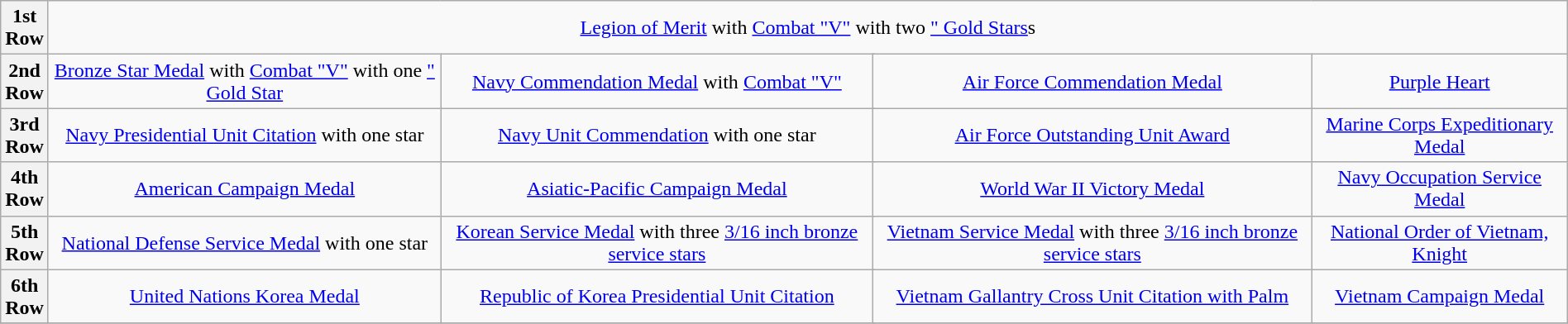<table class="wikitable" style="margin:1em auto; text-align:center;">
<tr>
<th>1st<br> Row</th>
<td colspan="14"><a href='#'>Legion of Merit</a> with <a href='#'>Combat "V"</a> with two <a href='#'>" Gold Stars</a>s</td>
</tr>
<tr>
<th>2nd<br> Row</th>
<td colspan="4"><a href='#'>Bronze Star Medal</a> with <a href='#'>Combat "V"</a> with one <a href='#'>" Gold Star</a></td>
<td colspan="4"><a href='#'>Navy Commendation Medal</a> with <a href='#'>Combat "V"</a></td>
<td colspan="4"><a href='#'>Air Force Commendation Medal</a></td>
<td colspan="4"><a href='#'>Purple Heart</a></td>
</tr>
<tr>
<th>3rd<br> Row</th>
<td colspan="4"><a href='#'>Navy Presidential Unit Citation</a> with one star</td>
<td colspan="4"><a href='#'>Navy Unit Commendation</a> with one star</td>
<td colspan="4"><a href='#'>Air Force Outstanding Unit Award</a></td>
<td colspan="4"><a href='#'>Marine Corps Expeditionary Medal</a></td>
</tr>
<tr>
<th>4th<br> Row</th>
<td colspan="4"><a href='#'>American Campaign Medal</a></td>
<td colspan="4"><a href='#'>Asiatic-Pacific Campaign Medal</a></td>
<td colspan="4"><a href='#'>World War II Victory Medal</a></td>
<td colspan="4"><a href='#'>Navy Occupation Service Medal</a></td>
</tr>
<tr>
<th>5th<br> Row</th>
<td colspan="4"><a href='#'>National Defense Service Medal</a> with one star</td>
<td colspan="4"><a href='#'>Korean Service Medal</a> with three <a href='#'>3/16 inch bronze service stars</a></td>
<td colspan="4"><a href='#'>Vietnam Service Medal</a> with three <a href='#'>3/16 inch bronze service stars</a></td>
<td colspan="4"><a href='#'>National Order of Vietnam, Knight</a></td>
</tr>
<tr>
<th>6th<br> Row</th>
<td colspan="4"><a href='#'>United Nations Korea Medal</a></td>
<td colspan="4"><a href='#'>Republic of Korea Presidential Unit Citation</a></td>
<td colspan="4"><a href='#'>Vietnam Gallantry Cross Unit Citation with Palm</a></td>
<td colspan="4"><a href='#'>Vietnam Campaign Medal</a></td>
</tr>
<tr>
</tr>
</table>
